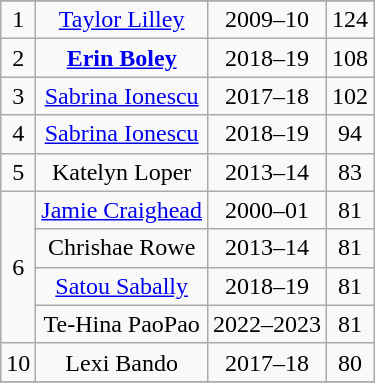<table class="wikitable">
<tr>
</tr>
<tr align=center>
<td>1</td>
<td><a href='#'>Taylor Lilley</a></td>
<td>2009–10</td>
<td>124</td>
</tr>
<tr align=center>
<td>2</td>
<td><strong><a href='#'>Erin Boley</a></strong></td>
<td>2018–19</td>
<td>108</td>
</tr>
<tr align=center>
<td>3</td>
<td><a href='#'>Sabrina Ionescu</a></td>
<td>2017–18</td>
<td>102</td>
</tr>
<tr align=center>
<td>4</td>
<td><a href='#'>Sabrina Ionescu</a></td>
<td>2018–19</td>
<td>94</td>
</tr>
<tr align=center>
<td>5</td>
<td>Katelyn Loper</td>
<td>2013–14</td>
<td>83</td>
</tr>
<tr align=center>
<td rowspan=4>6</td>
<td><a href='#'>Jamie Craighead</a></td>
<td>2000–01</td>
<td>81</td>
</tr>
<tr align=center>
<td>Chrishae Rowe</td>
<td>2013–14</td>
<td>81</td>
</tr>
<tr align=center>
<td><a href='#'>Satou Sabally</a></td>
<td>2018–19</td>
<td>81</td>
</tr>
<tr align=center>
<td>Te-Hina PaoPao</td>
<td>2022–2023</td>
<td>81</td>
</tr>
<tr align=center>
<td>10</td>
<td>Lexi Bando</td>
<td>2017–18</td>
<td>80</td>
</tr>
<tr align=center>
</tr>
</table>
